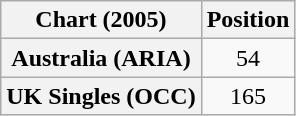<table class="wikitable sortable plainrowheaders" style="text-align:center">
<tr>
<th scope="col">Chart (2005)</th>
<th scope="col">Position</th>
</tr>
<tr>
<th scope="row">Australia (ARIA)</th>
<td>54</td>
</tr>
<tr>
<th scope="row">UK Singles (OCC)</th>
<td>165</td>
</tr>
</table>
